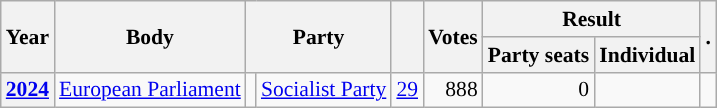<table class="wikitable plainrowheaders sortable" border=2 cellpadding=4 cellspacing=0 style="border: 1px #aaa solid; font-size: 90%; text-align:center;">
<tr>
<th scope="col" rowspan=2>Year</th>
<th scope="col" rowspan=2>Body</th>
<th scope="col" colspan=2 rowspan=2>Party</th>
<th scope="col" rowspan=2></th>
<th scope="col" rowspan=2>Votes</th>
<th scope="colgroup" colspan=2>Result</th>
<th scope="col" rowspan=2>.</th>
</tr>
<tr>
<th scope="col">Party seats</th>
<th scope="col">Individual</th>
</tr>
<tr>
<th scope="row"><a href='#'>2024</a></th>
<td><a href='#'>European Parliament</a></td>
<td style="background-color:"></td>
<td><a href='#'>Socialist Party</a></td>
<td style=text-align:right><a href='#'>29</a></td>
<td style=text-align:right>888</td>
<td style=text-align:right>0</td>
<td></td>
<td></td>
</tr>
</table>
